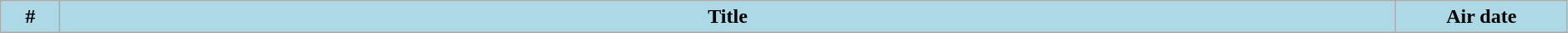<table class="wikitable plainrowheaders" style="width:99%; background:#fff;">
<tr>
<th style="background:#add8e6; width:40px;">#</th>
<th style="background: #add8e6;">Title</th>
<th style="background:#add8e6; width:130px;">Air date<br>





</th>
</tr>
</table>
